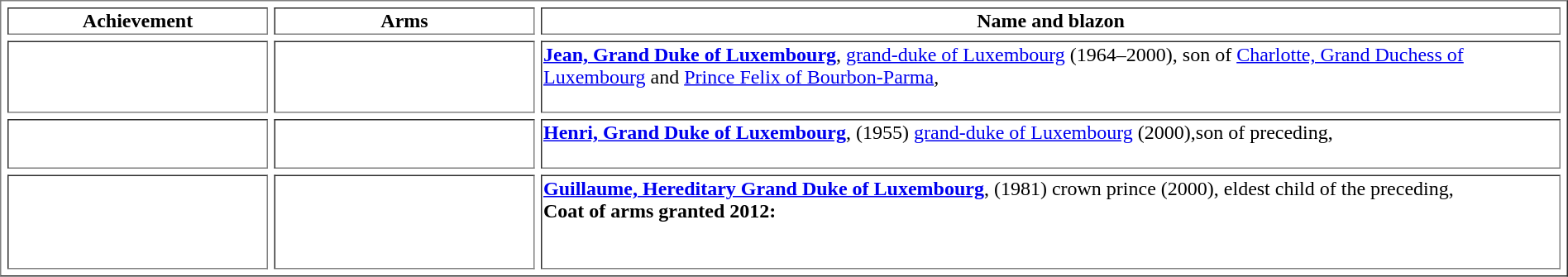<table border=1 cellspacing=5 width="100%">
<tr valign=top align=center>
<td width="206"><strong>Achievement</strong></td>
<td width="206"><strong>Arms</strong></td>
<td><strong>Name and blazon</strong></td>
</tr>
<tr valign=top>
<td align=center><br><br></td>
<td align=center><br><br><br></td>
<td><strong><a href='#'>Jean, Grand Duke of Luxembourg</a></strong>, <a href='#'>grand-duke of Luxembourg</a> (1964–2000), son of <a href='#'>Charlotte, Grand Duchess of Luxembourg</a> and <a href='#'>Prince Felix of Bourbon-Parma</a>,<br></td>
</tr>
<tr valign=top>
<td align=center><br><br></td>
<td align=center><br></td>
<td><strong><a href='#'>Henri, Grand Duke of Luxembourg</a></strong>, (1955) <a href='#'>grand-duke of Luxembourg</a> (2000),son of preceding,<br></td>
</tr>
<tr valign=top>
<td align=center><br> <br></td>
<td align=center><br><br> <br><br></td>
<td><strong><a href='#'>Guillaume, Hereditary Grand Duke of Luxembourg</a></strong>, (1981) crown prince (2000), eldest child of the preceding,<br><strong>Coat of arms granted 2012:  </strong></td>
</tr>
</table>
